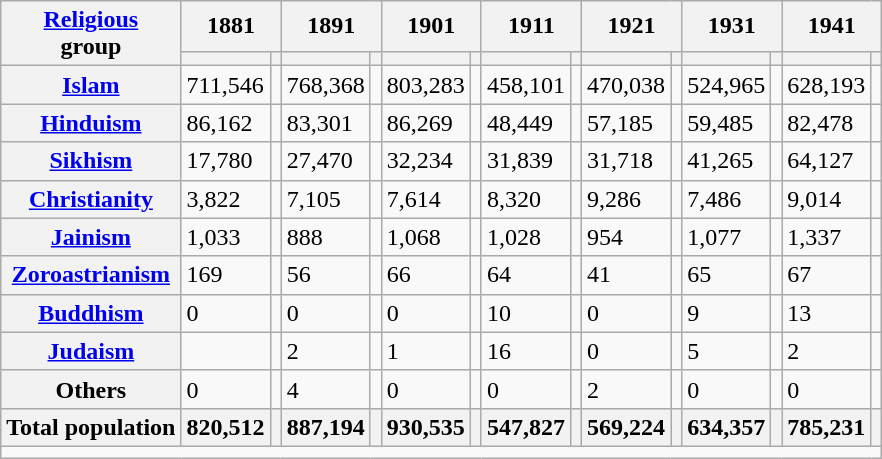<table class="wikitable sortable">
<tr>
<th rowspan="2"><a href='#'>Religious</a><br>group</th>
<th colspan="2">1881</th>
<th colspan="2">1891</th>
<th colspan="2">1901</th>
<th colspan="2">1911</th>
<th colspan="2">1921</th>
<th colspan="2">1931</th>
<th colspan="2">1941</th>
</tr>
<tr>
<th><a href='#'></a></th>
<th></th>
<th></th>
<th></th>
<th></th>
<th></th>
<th></th>
<th></th>
<th></th>
<th></th>
<th></th>
<th></th>
<th></th>
<th></th>
</tr>
<tr>
<th><a href='#'>Islam</a> </th>
<td>711,546</td>
<td></td>
<td>768,368</td>
<td></td>
<td>803,283</td>
<td></td>
<td>458,101</td>
<td></td>
<td>470,038</td>
<td></td>
<td>524,965</td>
<td></td>
<td>628,193</td>
<td></td>
</tr>
<tr>
<th><a href='#'>Hinduism</a> </th>
<td>86,162</td>
<td></td>
<td>83,301</td>
<td></td>
<td>86,269</td>
<td></td>
<td>48,449</td>
<td></td>
<td>57,185</td>
<td></td>
<td>59,485</td>
<td></td>
<td>82,478</td>
<td></td>
</tr>
<tr>
<th><a href='#'>Sikhism</a> </th>
<td>17,780</td>
<td></td>
<td>27,470</td>
<td></td>
<td>32,234</td>
<td></td>
<td>31,839</td>
<td></td>
<td>31,718</td>
<td></td>
<td>41,265</td>
<td></td>
<td>64,127</td>
<td></td>
</tr>
<tr>
<th><a href='#'>Christianity</a> </th>
<td>3,822</td>
<td></td>
<td>7,105</td>
<td></td>
<td>7,614</td>
<td></td>
<td>8,320</td>
<td></td>
<td>9,286</td>
<td></td>
<td>7,486</td>
<td></td>
<td>9,014</td>
<td></td>
</tr>
<tr>
<th><a href='#'>Jainism</a> </th>
<td>1,033</td>
<td></td>
<td>888</td>
<td></td>
<td>1,068</td>
<td></td>
<td>1,028</td>
<td></td>
<td>954</td>
<td></td>
<td>1,077</td>
<td></td>
<td>1,337</td>
<td></td>
</tr>
<tr>
<th><a href='#'>Zoroastrianism</a> </th>
<td>169</td>
<td></td>
<td>56</td>
<td></td>
<td>66</td>
<td></td>
<td>64</td>
<td></td>
<td>41</td>
<td></td>
<td>65</td>
<td></td>
<td>67</td>
<td></td>
</tr>
<tr>
<th><a href='#'>Buddhism</a> </th>
<td>0</td>
<td></td>
<td>0</td>
<td></td>
<td>0</td>
<td></td>
<td>10</td>
<td></td>
<td>0</td>
<td></td>
<td>9</td>
<td></td>
<td>13</td>
<td></td>
</tr>
<tr>
<th><a href='#'>Judaism</a> </th>
<td></td>
<td></td>
<td>2</td>
<td></td>
<td>1</td>
<td></td>
<td>16</td>
<td></td>
<td>0</td>
<td></td>
<td>5</td>
<td></td>
<td>2</td>
<td></td>
</tr>
<tr>
<th>Others</th>
<td>0</td>
<td></td>
<td>4</td>
<td></td>
<td>0</td>
<td></td>
<td>0</td>
<td></td>
<td>2</td>
<td></td>
<td>0</td>
<td></td>
<td>0</td>
<td></td>
</tr>
<tr>
<th>Total population</th>
<th>820,512</th>
<th></th>
<th>887,194</th>
<th></th>
<th>930,535</th>
<th></th>
<th>547,827</th>
<th></th>
<th>569,224</th>
<th></th>
<th>634,357</th>
<th></th>
<th>785,231</th>
<th></th>
</tr>
<tr class="sortbottom">
<td colspan="15"></td>
</tr>
</table>
